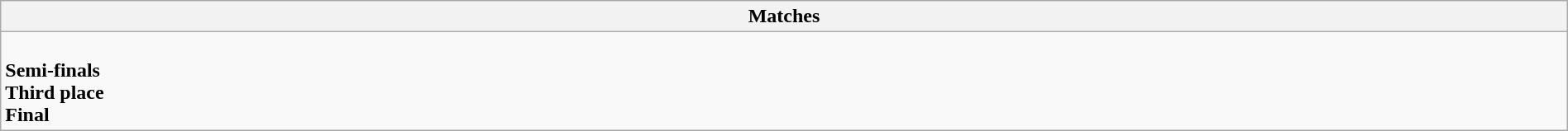<table class="wikitable collapsible collapsed" style="width:100%;">
<tr>
<th>Matches</th>
</tr>
<tr>
<td><br><strong>Semi-finals</strong>

<br><strong>Third place</strong>
<br><strong>Final</strong>
</td>
</tr>
</table>
